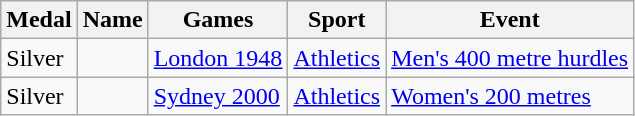<table class="wikitable sortable">
<tr>
<th>Medal</th>
<th>Name</th>
<th>Games</th>
<th>Sport</th>
<th>Event</th>
</tr>
<tr>
<td> Silver</td>
<td></td>
<td> <a href='#'>London 1948</a></td>
<td> <a href='#'>Athletics</a></td>
<td><a href='#'>Men's 400 metre hurdles</a></td>
</tr>
<tr>
<td> Silver</td>
<td></td>
<td> <a href='#'>Sydney 2000</a></td>
<td> <a href='#'>Athletics</a></td>
<td><a href='#'>Women's 200 metres</a></td>
</tr>
</table>
